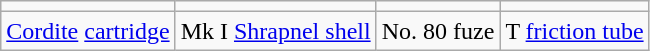<table class="wikitable">
<tr>
<td></td>
<td></td>
<td></td>
<td></td>
</tr>
<tr style="text-align:center;">
<td><a href='#'>Cordite</a> <a href='#'>cartridge</a></td>
<td>Mk I <a href='#'>Shrapnel shell</a></td>
<td>No. 80 fuze</td>
<td>T <a href='#'>friction tube</a></td>
</tr>
</table>
